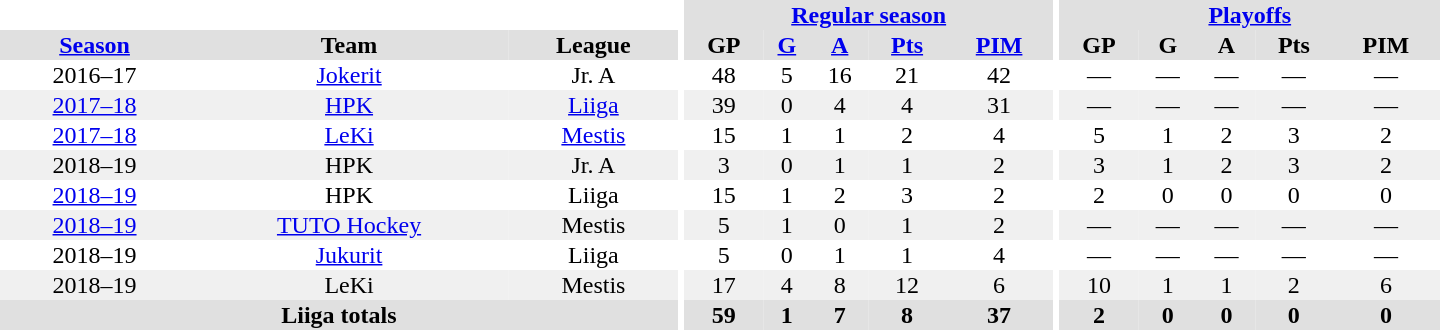<table border="0" cellpadding="1" cellspacing="0" style="text-align:center; width:60em">
<tr bgcolor="#e0e0e0">
<th colspan="3" bgcolor="#ffffff"></th>
<th rowspan="99" bgcolor="#ffffff"></th>
<th colspan="5"><a href='#'>Regular season</a></th>
<th rowspan="99" bgcolor="#ffffff"></th>
<th colspan="5"><a href='#'>Playoffs</a></th>
</tr>
<tr bgcolor="#e0e0e0">
<th><a href='#'>Season</a></th>
<th>Team</th>
<th>League</th>
<th>GP</th>
<th><a href='#'>G</a></th>
<th><a href='#'>A</a></th>
<th><a href='#'>Pts</a></th>
<th><a href='#'>PIM</a></th>
<th>GP</th>
<th>G</th>
<th>A</th>
<th>Pts</th>
<th>PIM</th>
</tr>
<tr>
<td>2016–17</td>
<td><a href='#'>Jokerit</a></td>
<td>Jr. A</td>
<td>48</td>
<td>5</td>
<td>16</td>
<td>21</td>
<td>42</td>
<td>—</td>
<td>—</td>
<td>—</td>
<td>—</td>
<td>—</td>
</tr>
<tr bgcolor="#f0f0f0">
<td><a href='#'>2017–18</a></td>
<td><a href='#'>HPK</a></td>
<td><a href='#'>Liiga</a></td>
<td>39</td>
<td>0</td>
<td>4</td>
<td>4</td>
<td>31</td>
<td>—</td>
<td>—</td>
<td>—</td>
<td>—</td>
<td>—</td>
</tr>
<tr>
<td><a href='#'>2017–18</a></td>
<td><a href='#'>LeKi</a></td>
<td><a href='#'>Mestis</a></td>
<td>15</td>
<td>1</td>
<td>1</td>
<td>2</td>
<td>4</td>
<td>5</td>
<td>1</td>
<td>2</td>
<td>3</td>
<td>2</td>
</tr>
<tr bgcolor="#f0f0f0">
<td>2018–19</td>
<td>HPK</td>
<td>Jr. A</td>
<td>3</td>
<td>0</td>
<td>1</td>
<td>1</td>
<td>2</td>
<td>3</td>
<td>1</td>
<td>2</td>
<td>3</td>
<td>2</td>
</tr>
<tr>
<td><a href='#'>2018–19</a></td>
<td>HPK</td>
<td>Liiga</td>
<td>15</td>
<td>1</td>
<td>2</td>
<td>3</td>
<td>2</td>
<td>2</td>
<td>0</td>
<td>0</td>
<td>0</td>
<td>0</td>
</tr>
<tr bgcolor="#f0f0f0">
<td><a href='#'>2018–19</a></td>
<td><a href='#'>TUTO Hockey</a></td>
<td>Mestis</td>
<td>5</td>
<td>1</td>
<td>0</td>
<td>1</td>
<td>2</td>
<td>—</td>
<td>—</td>
<td>—</td>
<td>—</td>
<td>—</td>
</tr>
<tr>
<td>2018–19</td>
<td><a href='#'>Jukurit</a></td>
<td>Liiga</td>
<td>5</td>
<td>0</td>
<td>1</td>
<td>1</td>
<td>4</td>
<td>—</td>
<td>—</td>
<td>—</td>
<td>—</td>
<td>—</td>
</tr>
<tr bgcolor="#f0f0f0">
<td>2018–19</td>
<td>LeKi</td>
<td>Mestis</td>
<td>17</td>
<td>4</td>
<td>8</td>
<td>12</td>
<td>6</td>
<td>10</td>
<td>1</td>
<td>1</td>
<td>2</td>
<td>6</td>
</tr>
<tr bgcolor="#e0e0e0">
<th colspan="3">Liiga totals</th>
<th>59</th>
<th>1</th>
<th>7</th>
<th>8</th>
<th>37</th>
<th>2</th>
<th>0</th>
<th>0</th>
<th>0</th>
<th>0</th>
</tr>
</table>
